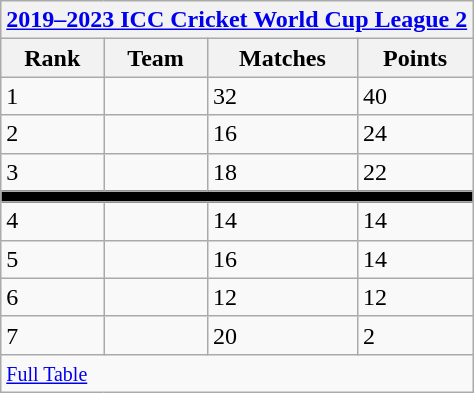<table class="wikitable" style="white-space: nowrap;" style="text-align:center">
<tr>
<th colspan="4"><a href='#'>2019–2023 ICC Cricket World Cup League 2</a></th>
</tr>
<tr>
<th>Rank</th>
<th>Team</th>
<th>Matches</th>
<th>Points</th>
</tr>
<tr>
<td>1</td>
<td style="text-align:left"></td>
<td>32</td>
<td>40</td>
</tr>
<tr>
<td>2</td>
<td style="text-align:left"></td>
<td>16</td>
<td>24</td>
</tr>
<tr>
<td>3</td>
<td style="text-align:left"></td>
<td>18</td>
<td>22</td>
</tr>
<tr>
<td colspan="4" style="background-color:#000"></td>
</tr>
<tr>
<td>4</td>
<td style="text-align:left"></td>
<td>14</td>
<td>14</td>
</tr>
<tr>
<td>5</td>
<td style="text-align:left"></td>
<td>16</td>
<td>14</td>
</tr>
<tr>
<td>6</td>
<td style="text-align:left"></td>
<td>12</td>
<td>12</td>
</tr>
<tr>
<td>7</td>
<td style="text-align:left"></td>
<td>20</td>
<td>2</td>
</tr>
<tr>
<td colspan="4"><small><a href='#'>Full Table</a></small></td>
</tr>
</table>
